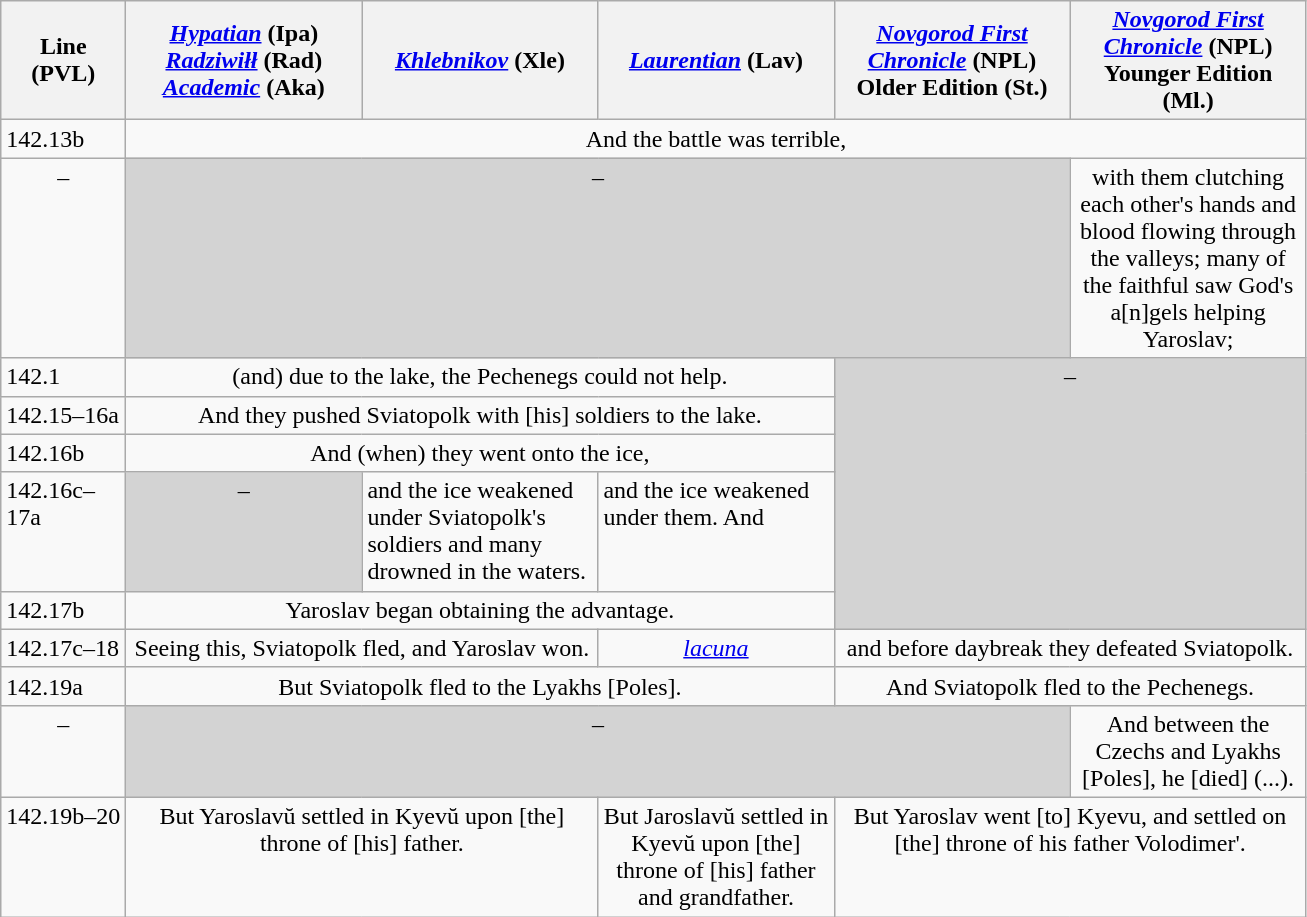<table class="wikitable mw-collapsible mw-collapsed">
<tr>
<th style=max-width:2em>Line (PVL)</th>
<th style="width: 150px;"><em><a href='#'>Hypatian</a></em> (Ipa)<br><em><a href='#'>Radziwiłł</a></em> (Rad)<br><em><a href='#'>Academic</a></em> (Aka)</th>
<th style="width: 150px;"><em><a href='#'>Khlebnikov</a></em> (Xle)</th>
<th style="width: 150px;"><em><a href='#'>Laurentian</a></em> (Lav)</th>
<th style="width: 150px;"><em><a href='#'>Novgorod First Chronicle</a></em> (NPL)<br>Older Edition (St.)</th>
<th style="width: 150px;"><em><a href='#'>Novgorod First Chronicle</a></em> (NPL)<br>Younger Edition (Ml.)</th>
</tr>
<tr valign="top">
<td>142.13b</td>
<td colspan=5 align=center>And the battle was terrible,</td>
</tr>
<tr valign="top">
<td align=center>–</td>
<td colspan=4 align=center bgcolor=lightgrey>–</td>
<td align=center>with them clutching each other's hands and blood flowing through the valleys; many of the faithful saw God's a[n]gels helping Yaroslav;</td>
</tr>
<tr valign="top">
<td>142.1</td>
<td colspan=3 align=center>(and) due to the lake, the Pechenegs could not help.</td>
<td colspan=2 rowspan=5 align=center bgcolor=lightgrey>–</td>
</tr>
<tr valign="top">
<td>142.15–16a</td>
<td colspan=3 align=center>And they pushed Sviatopolk with [his] soldiers to the lake.</td>
</tr>
<tr valign="top">
<td>142.16b</td>
<td colspan=3 align=center>And (when) they went onto the ice,</td>
</tr>
<tr valign="top">
<td>142.16c–<br>17a</td>
<td align=center bgcolor=lightgrey>–</td>
<td>and the ice weakened under Sviatopolk's soldiers and many drowned in the waters.</td>
<td>and the ice weakened under them. And</td>
</tr>
<tr valign="top">
<td>142.17b</td>
<td colspan=3 align=center>Yaroslav began obtaining the advantage.</td>
</tr>
<tr valign="top">
<td>142.17c–18</td>
<td colspan=2 align=center>Seeing this, Sviatopolk fled, and Yaroslav won.</td>
<td align=center><a href='#'><em>lacuna</em></a></td>
<td colspan=2 align=center>and before daybreak they defeated Sviatopolk.</td>
</tr>
<tr valign="top">
<td>142.19a</td>
<td colspan=3 align=center>But Sviatopolk fled to the Lyakhs [Poles].</td>
<td colspan=2 align=center>And Sviatopolk fled to the Pechenegs.</td>
</tr>
<tr valign="top">
<td align=center>–</td>
<td colspan=4 align=center bgcolor=lightgrey>–</td>
<td align=center>And between the Czechs and Lyakhs [Poles], he [died] (...).</td>
</tr>
<tr valign="top">
<td>142.19b–20</td>
<td colspan=2 align=center>But Yaroslavŭ settled in Kyevŭ upon [the] throne of [his] father.</td>
<td align=center>But Jaroslavŭ settled in Kyevŭ upon [the] throne of [his] father and grandfather.</td>
<td colspan=2 align=center>But Yaroslav went [to] Kyevu, and settled on [the] throne of his father Volodimer'.</td>
</tr>
</table>
